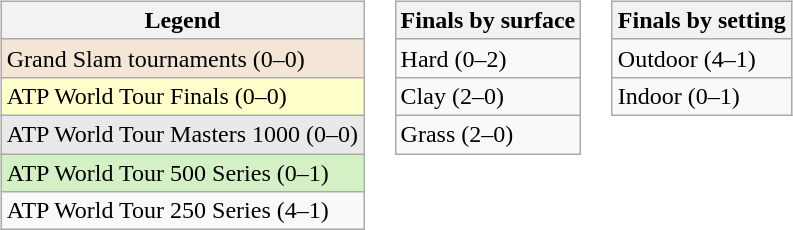<table>
<tr valign="top">
<td><br><table class="wikitable">
<tr>
<th>Legend</th>
</tr>
<tr style="background:#f3e6d7;">
<td>Grand Slam tournaments (0–0)</td>
</tr>
<tr style="background:#ffc;">
<td>ATP World Tour Finals (0–0)</td>
</tr>
<tr style="background:#e9e9e9;">
<td>ATP World Tour Masters 1000 (0–0)</td>
</tr>
<tr style="background:#d4f1c5;">
<td>ATP World Tour 500 Series (0–1)</td>
</tr>
<tr>
<td>ATP World Tour 250 Series (4–1)</td>
</tr>
</table>
</td>
<td><br><table class="wikitable">
<tr>
<th>Finals by surface</th>
</tr>
<tr>
<td>Hard (0–2)</td>
</tr>
<tr>
<td>Clay (2–0)</td>
</tr>
<tr>
<td>Grass (2–0)</td>
</tr>
</table>
</td>
<td><br><table class="wikitable">
<tr>
<th>Finals by setting</th>
</tr>
<tr>
<td>Outdoor (4–1)</td>
</tr>
<tr>
<td>Indoor (0–1)</td>
</tr>
</table>
</td>
</tr>
</table>
